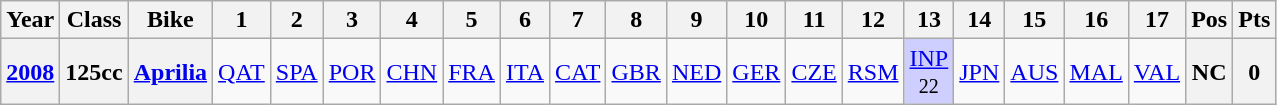<table class="wikitable" style="text-align:center">
<tr>
<th>Year</th>
<th>Class</th>
<th>Bike</th>
<th>1</th>
<th>2</th>
<th>3</th>
<th>4</th>
<th>5</th>
<th>6</th>
<th>7</th>
<th>8</th>
<th>9</th>
<th>10</th>
<th>11</th>
<th>12</th>
<th>13</th>
<th>14</th>
<th>15</th>
<th>16</th>
<th>17</th>
<th>Pos</th>
<th>Pts</th>
</tr>
<tr>
<th><a href='#'>2008</a></th>
<th>125cc</th>
<th><a href='#'>Aprilia</a></th>
<td><a href='#'>QAT</a></td>
<td><a href='#'>SPA</a></td>
<td><a href='#'>POR</a></td>
<td><a href='#'>CHN</a></td>
<td><a href='#'>FRA</a></td>
<td><a href='#'>ITA</a></td>
<td><a href='#'>CAT</a></td>
<td><a href='#'>GBR</a></td>
<td><a href='#'>NED</a></td>
<td><a href='#'>GER</a></td>
<td><a href='#'>CZE</a></td>
<td><a href='#'>RSM</a></td>
<td style="background:#CFCFFF;"><a href='#'>INP</a><br><small>22</small></td>
<td><a href='#'>JPN</a></td>
<td><a href='#'>AUS</a></td>
<td><a href='#'>MAL</a></td>
<td><a href='#'>VAL</a></td>
<th>NC</th>
<th>0</th>
</tr>
</table>
